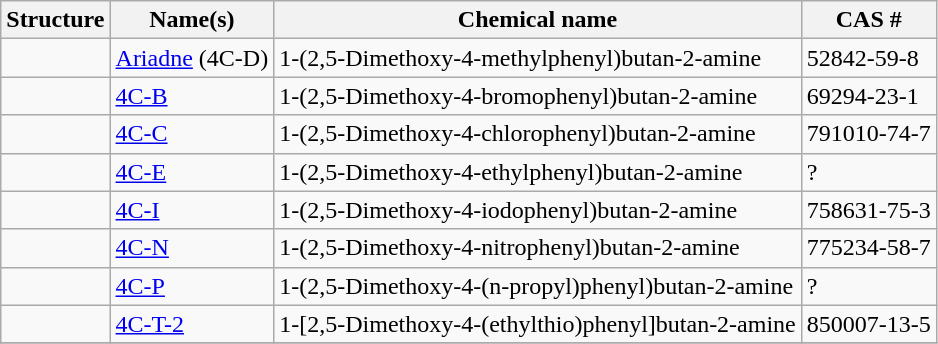<table class="wikitable sticky-header">
<tr>
<th>Structure</th>
<th>Name(s)</th>
<th>Chemical name</th>
<th>CAS #</th>
</tr>
<tr>
<td></td>
<td><a href='#'>Ariadne</a> (4C-D)</td>
<td>1-(2,5-Dimethoxy-4-methylphenyl)butan-2-amine</td>
<td>52842-59-8</td>
</tr>
<tr>
<td></td>
<td><a href='#'>4C-B</a></td>
<td>1-(2,5-Dimethoxy-4-bromophenyl)butan-2-amine</td>
<td>69294-23-1</td>
</tr>
<tr>
<td></td>
<td><a href='#'>4C-C</a></td>
<td>1-(2,5-Dimethoxy-4-chlorophenyl)butan-2-amine</td>
<td>791010-74-7</td>
</tr>
<tr>
<td></td>
<td><a href='#'>4C-E</a></td>
<td>1-(2,5-Dimethoxy-4-ethylphenyl)butan-2-amine</td>
<td>?</td>
</tr>
<tr>
<td></td>
<td><a href='#'>4C-I</a></td>
<td>1-(2,5-Dimethoxy-4-iodophenyl)butan-2-amine</td>
<td>758631-75-3</td>
</tr>
<tr>
<td></td>
<td><a href='#'>4C-N</a></td>
<td>1-(2,5-Dimethoxy-4-nitrophenyl)butan-2-amine</td>
<td>775234-58-7</td>
</tr>
<tr>
<td></td>
<td><a href='#'>4C-P</a></td>
<td>1-(2,5-Dimethoxy-4-(n-propyl)phenyl)butan-2-amine</td>
<td>?</td>
</tr>
<tr>
<td></td>
<td><a href='#'>4C-T-2</a></td>
<td>1-[2,5-Dimethoxy-4-(ethylthio)phenyl]butan-2-amine</td>
<td>850007-13-5</td>
</tr>
<tr>
</tr>
</table>
